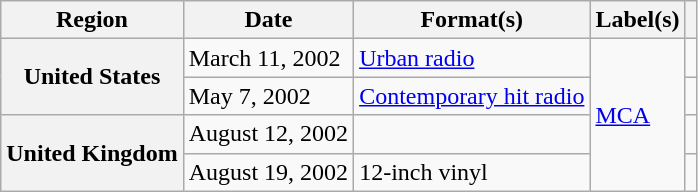<table class="wikitable plainrowheaders">
<tr>
<th scope="col">Region</th>
<th scope="col">Date</th>
<th scope="col">Format(s)</th>
<th scope="col">Label(s)</th>
<th scope="col"></th>
</tr>
<tr>
<th scope="row" rowspan="2">United States</th>
<td>March 11, 2002</td>
<td><a href='#'>Urban radio</a></td>
<td rowspan="4"><a href='#'>MCA</a></td>
<td align="center"></td>
</tr>
<tr>
<td>May 7, 2002</td>
<td><a href='#'>Contemporary hit radio</a></td>
<td align="center"></td>
</tr>
<tr>
<th scope="row" rowspan="2">United Kingdom</th>
<td>August 12, 2002</td>
<td></td>
<td align="center"></td>
</tr>
<tr>
<td>August 19, 2002</td>
<td>12-inch vinyl</td>
<td align="center"></td>
</tr>
</table>
